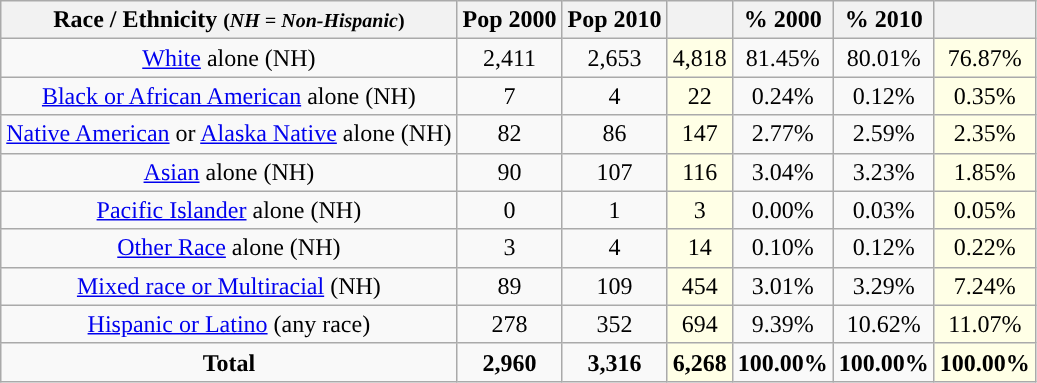<table class="wikitable" style="text-align:center;">
<tr>
<th>Race / Ethnicity <small>(<em>NH = Non-Hispanic</em>)</small></th>
<th>Pop 2000</th>
<th>Pop 2010</th>
<th></th>
<th>% 2000</th>
<th>% 2010</th>
<th></th>
</tr>
<tr>
<td><a href='#'>White</a> alone (NH)</td>
<td>2,411</td>
<td>2,653</td>
<td style='background: #ffffe6;'>4,818</td>
<td>81.45%</td>
<td>80.01%</td>
<td style='background: #ffffe6;'>76.87%</td>
</tr>
<tr>
<td><a href='#'>Black or African American</a> alone (NH)</td>
<td>7</td>
<td>4</td>
<td style='background: #ffffe6;'>22</td>
<td>0.24%</td>
<td>0.12%</td>
<td style='background: #ffffe6;'>0.35%</td>
</tr>
<tr>
<td><a href='#'>Native American</a> or <a href='#'>Alaska Native</a> alone (NH)</td>
<td>82</td>
<td>86</td>
<td style='background: #ffffe6;'>147</td>
<td>2.77%</td>
<td>2.59%</td>
<td style='background: #ffffe6;'>2.35%</td>
</tr>
<tr>
<td><a href='#'>Asian</a> alone (NH)</td>
<td>90</td>
<td>107</td>
<td style='background: #ffffe6;'>116</td>
<td>3.04%</td>
<td>3.23%</td>
<td style='background: #ffffe6;'>1.85%</td>
</tr>
<tr>
<td><a href='#'>Pacific Islander</a> alone (NH)</td>
<td>0</td>
<td>1</td>
<td style='background: #ffffe6;'>3</td>
<td>0.00%</td>
<td>0.03%</td>
<td style='background: #ffffe6;'>0.05%</td>
</tr>
<tr>
<td><a href='#'>Other Race</a> alone (NH)</td>
<td>3</td>
<td>4</td>
<td style='background: #ffffe6;'>14</td>
<td>0.10%</td>
<td>0.12%</td>
<td style='background: #ffffe6;'>0.22%</td>
</tr>
<tr>
<td><a href='#'>Mixed race or Multiracial</a> (NH)</td>
<td>89</td>
<td>109</td>
<td style='background: #ffffe6;'>454</td>
<td>3.01%</td>
<td>3.29%</td>
<td style='background: #ffffe6;'>7.24%</td>
</tr>
<tr>
<td><a href='#'>Hispanic or Latino</a> (any race)</td>
<td>278</td>
<td>352</td>
<td style='background: #ffffe6;'>694</td>
<td>9.39%</td>
<td>10.62%</td>
<td style='background: #ffffe6;'>11.07%</td>
</tr>
<tr>
<td><strong>Total</strong></td>
<td><strong>2,960</strong></td>
<td><strong>3,316</strong></td>
<td style='background: #ffffe6;'><strong>6,268</strong></td>
<td><strong>100.00%</strong></td>
<td><strong>100.00%</strong></td>
<td style='background: #ffffe6;'><strong>100.00%</strong></td>
</tr>
</table>
